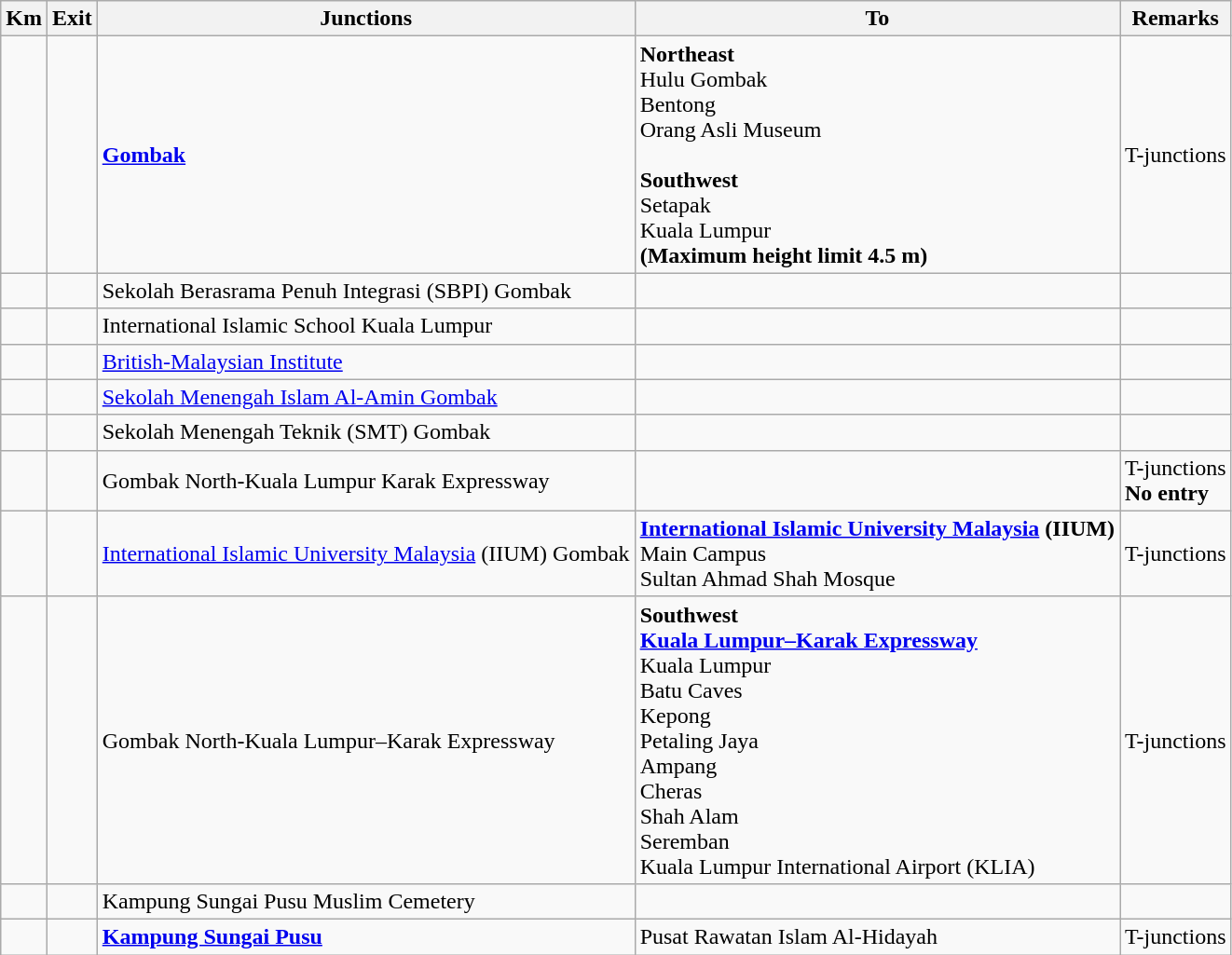<table class="wikitable">
<tr>
<th>Km</th>
<th>Exit</th>
<th>Junctions</th>
<th>To</th>
<th>Remarks</th>
</tr>
<tr>
<td></td>
<td></td>
<td><strong><a href='#'>Gombak</a></strong></td>
<td><strong>Northeast</strong><br> Hulu Gombak<br> Bentong<br>Orang Asli Museum<br><br><strong>Southwest</strong><br> Setapak<br> Kuala Lumpur<br><strong>(Maximum height limit 4.5 m)</strong></td>
<td>T-junctions</td>
</tr>
<tr>
<td></td>
<td></td>
<td>Sekolah Berasrama Penuh Integrasi (SBPI) Gombak</td>
<td></td>
<td></td>
</tr>
<tr>
<td></td>
<td></td>
<td>International Islamic School Kuala Lumpur</td>
<td></td>
<td></td>
</tr>
<tr>
<td></td>
<td></td>
<td><a href='#'>British-Malaysian Institute</a></td>
<td></td>
<td></td>
</tr>
<tr>
<td></td>
<td></td>
<td><a href='#'>Sekolah Menengah Islam Al-Amin Gombak</a></td>
<td></td>
<td></td>
</tr>
<tr>
<td></td>
<td></td>
<td>Sekolah Menengah Teknik (SMT) Gombak</td>
<td></td>
<td></td>
</tr>
<tr>
<td></td>
<td></td>
<td>Gombak North-Kuala Lumpur Karak Expressway</td>
<td></td>
<td>T-junctions<br><strong>No entry</strong></td>
</tr>
<tr>
<td></td>
<td></td>
<td><a href='#'>International Islamic University Malaysia</a> (IIUM) Gombak </td>
<td><strong><a href='#'>International Islamic University Malaysia</a> (IIUM)</strong> <br>Main Campus<br>Sultan Ahmad Shah Mosque</td>
<td>T-junctions</td>
</tr>
<tr>
<td></td>
<td></td>
<td>Gombak North-Kuala Lumpur–Karak Expressway</td>
<td><strong>Southwest</strong><br>   <strong><a href='#'>Kuala Lumpur–Karak Expressway</a></strong><br>Kuala Lumpur<br>Batu Caves<br>Kepong<br>Petaling Jaya<br>Ampang<br>Cheras<br>Shah Alam<br>Seremban<br>Kuala Lumpur International Airport (KLIA) </td>
<td>T-junctions</td>
</tr>
<tr>
<td></td>
<td></td>
<td>Kampung Sungai Pusu Muslim Cemetery</td>
<td></td>
<td></td>
</tr>
<tr>
<td></td>
<td></td>
<td><strong><a href='#'>Kampung Sungai Pusu</a></strong></td>
<td>Pusat Rawatan Islam Al-Hidayah</td>
<td>T-junctions</td>
</tr>
</table>
